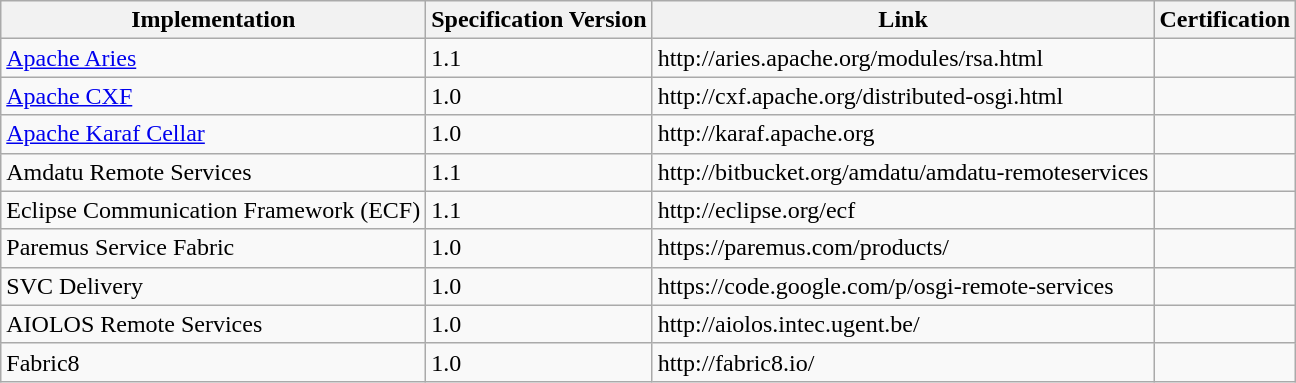<table class="wikitable sortable">
<tr>
<th>Implementation</th>
<th>Specification Version</th>
<th>Link</th>
<th>Certification</th>
</tr>
<tr>
<td><a href='#'>Apache Aries</a></td>
<td>1.1</td>
<td>http://aries.apache.org/modules/rsa.html</td>
<td></td>
</tr>
<tr>
<td><a href='#'>Apache CXF</a></td>
<td>1.0</td>
<td>http://cxf.apache.org/distributed-osgi.html</td>
<td></td>
</tr>
<tr>
<td><a href='#'>Apache Karaf Cellar</a></td>
<td>1.0</td>
<td>http://karaf.apache.org</td>
<td></td>
</tr>
<tr>
<td>Amdatu Remote Services</td>
<td>1.1</td>
<td>http://bitbucket.org/amdatu/amdatu-remoteservices</td>
<td></td>
</tr>
<tr>
<td>Eclipse Communication Framework (ECF)</td>
<td>1.1</td>
<td>http://eclipse.org/ecf</td>
<td></td>
</tr>
<tr>
<td>Paremus Service Fabric</td>
<td>1.0</td>
<td>https://paremus.com/products/</td>
<td></td>
</tr>
<tr>
<td>SVC Delivery</td>
<td>1.0</td>
<td>https://code.google.com/p/osgi-remote-services</td>
<td></td>
</tr>
<tr>
<td>AIOLOS Remote Services</td>
<td>1.0</td>
<td>http://aiolos.intec.ugent.be/</td>
<td></td>
</tr>
<tr>
<td>Fabric8</td>
<td>1.0</td>
<td>http://fabric8.io/</td>
<td></td>
</tr>
</table>
